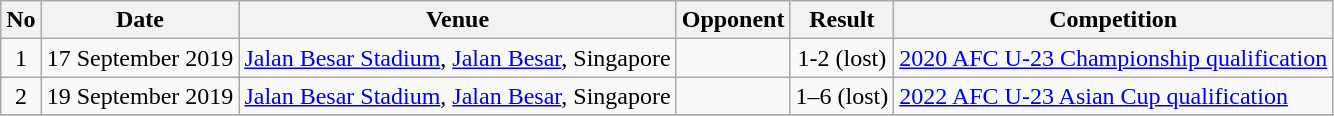<table class="wikitable">
<tr>
<th>No</th>
<th>Date</th>
<th>Venue</th>
<th>Opponent</th>
<th>Result</th>
<th>Competition</th>
</tr>
<tr>
<td align=center>1</td>
<td>17 September 2019</td>
<td><a href='#'>Jalan Besar Stadium</a>, <a href='#'>Jalan Besar</a>, Singapore</td>
<td></td>
<td align=center>1-2 (lost)</td>
<td><a href='#'>2020 AFC U-23 Championship qualification</a></td>
</tr>
<tr>
<td align=center>2</td>
<td>19 September 2019</td>
<td><a href='#'>Jalan Besar Stadium</a>, <a href='#'>Jalan Besar</a>, Singapore</td>
<td></td>
<td align=center>1–6 (lost)</td>
<td><a href='#'>2022 AFC U-23 Asian Cup qualification</a></td>
</tr>
<tr>
</tr>
</table>
